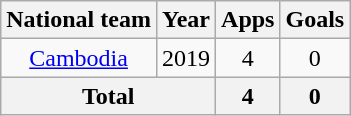<table class="wikitable" style="text-align:center">
<tr>
<th>National team</th>
<th>Year</th>
<th>Apps</th>
<th>Goals</th>
</tr>
<tr>
<td rowspan="1"><a href='#'>Cambodia</a></td>
<td>2019</td>
<td>4</td>
<td>0</td>
</tr>
<tr>
<th colspan=2>Total</th>
<th>4</th>
<th>0</th>
</tr>
</table>
